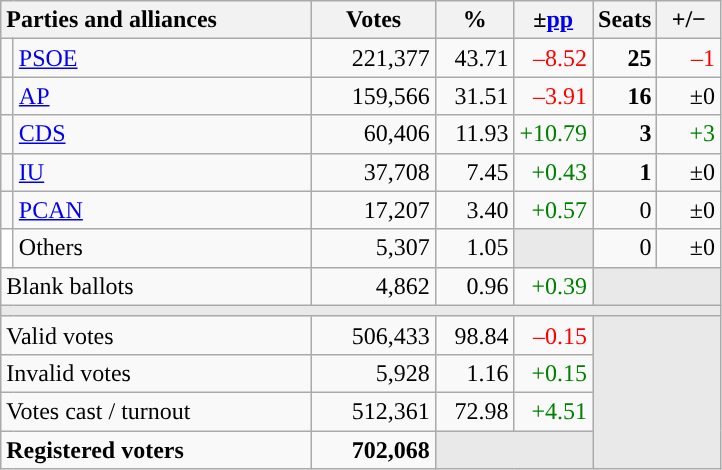<table class="wikitable" style="text-align:right;">
<tr>
<th style="text-align:left;" colspan="2" width="200">Parties and alliances</th>
<th width="75">Votes</th>
<th width="45">%</th>
<th width="45">±<a href='#'>pp</a></th>
<th width="35">Seats</th>
<th width="35">+/−</th>
</tr>
<tr>
<td width="1" style="color:inherit;background:"></td>
<td align="left"><a href='#'>PSOE</a></td>
<td>221,377</td>
<td>43.71</td>
<td style="color:red;">–8.52</td>
<td><strong>25</strong></td>
<td style="color:red;">–1</td>
</tr>
<tr>
<td style="color:inherit;background:"></td>
<td align="left"><a href='#'>AP</a></td>
<td>159,566</td>
<td>31.51</td>
<td style="color:red;">–3.91</td>
<td><strong>16</strong></td>
<td>±0</td>
</tr>
<tr>
<td style="color:inherit;background:"></td>
<td align="left"><a href='#'>CDS</a></td>
<td>60,406</td>
<td>11.93</td>
<td style="color:green;">+10.79</td>
<td><strong>3</strong></td>
<td style="color:green;">+3</td>
</tr>
<tr>
<td style="color:inherit;background:"></td>
<td align="left"><a href='#'>IU</a></td>
<td>37,708</td>
<td>7.45</td>
<td style="color:green;">+0.43</td>
<td><strong>1</strong></td>
<td>±0</td>
</tr>
<tr>
<td style="color:inherit;background:"></td>
<td align="left"><a href='#'>PCAN</a></td>
<td>17,207</td>
<td>3.40</td>
<td style="color:green;">+0.57</td>
<td>0</td>
<td>±0</td>
</tr>
<tr>
<td bgcolor="white"></td>
<td align="left">Others</td>
<td>5,307</td>
<td>1.05</td>
<td bgcolor="#E9E9E9"></td>
<td>0</td>
<td>±0</td>
</tr>
<tr>
<td align="left" colspan="2">Blank ballots</td>
<td>4,862</td>
<td>0.96</td>
<td style="color:green;">+0.39</td>
<td bgcolor="#E9E9E9" colspan="2"></td>
</tr>
<tr>
<td colspan="7" bgcolor="#E9E9E9"></td>
</tr>
<tr>
<td align="left" colspan="2">Valid votes</td>
<td>506,433</td>
<td>98.84</td>
<td style="color:red;">–0.15</td>
<td bgcolor="#E9E9E9" colspan="2" rowspan="4"></td>
</tr>
<tr>
<td align="left" colspan="2">Invalid votes</td>
<td>5,928</td>
<td>1.16</td>
<td style="color:green;">+0.15</td>
</tr>
<tr>
<td align="left" colspan="2">Votes cast / turnout</td>
<td>512,361</td>
<td>72.98</td>
<td style="color:green;">+4.51</td>
</tr>
<tr style="font-weight:bold;">
<td align="left" colspan="2">Registered voters</td>
<td>702,068</td>
<td bgcolor="#E9E9E9" colspan="2"></td>
</tr>
</table>
